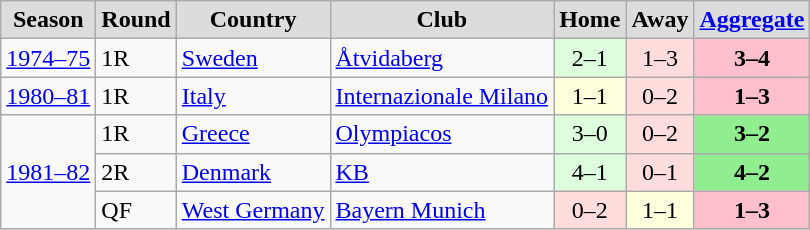<table class="wikitable" style="text-align: center;">
<tr>
<th style="background:#DCDCDC">Season</th>
<th style="background:#DCDCDC">Round</th>
<th style="background:#DCDCDC">Country</th>
<th style="background:#DCDCDC">Club</th>
<th style="background:#DCDCDC">Home</th>
<th style="background:#DCDCDC">Away</th>
<th style="background:#DCDCDC"><a href='#'>Aggregate</a></th>
</tr>
<tr>
<td align=left><a href='#'>1974–75</a></td>
<td align=left>1R</td>
<td align=left> <a href='#'>Sweden</a></td>
<td align=left><a href='#'>Åtvidaberg</a></td>
<td bgcolor="#ddffdd">2–1</td>
<td bgcolor="#ffdddd" style="text-align:center;">1–3</td>
<td bgcolor=pink style="text-align:center;"><strong>3–4</strong></td>
</tr>
<tr>
<td align=left><a href='#'>1980–81</a></td>
<td align=left>1R</td>
<td align=left> <a href='#'>Italy</a></td>
<td align=left><a href='#'>Internazionale Milano</a></td>
<td bgcolor="#ffffdd" style="text-align:center;">1–1</td>
<td bgcolor="#ffdddd" style="text-align:center;">0–2</td>
<td bgcolor=pink style="text-align:center;"><strong>1–3</strong></td>
</tr>
<tr>
<td rowspan=3 align=left><a href='#'>1981–82</a></td>
<td align=left>1R</td>
<td align=left> <a href='#'>Greece</a></td>
<td align=left><a href='#'>Olympiacos</a></td>
<td bgcolor="#ddffdd">3–0</td>
<td bgcolor="#ffdddd" style="text-align:center;">0–2</td>
<td bgcolor=lightgreen style="text-align:center;"><strong>3–2</strong></td>
</tr>
<tr>
<td align=left>2R</td>
<td align=left> <a href='#'>Denmark</a></td>
<td align=left><a href='#'>KB</a></td>
<td bgcolor="#ddffdd">4–1</td>
<td bgcolor="#ffdddd" style="text-align:center;">0–1</td>
<td bgcolor=lightgreen style="text-align:center;"><strong>4–2</strong></td>
</tr>
<tr>
<td align=left>QF</td>
<td align=left> <a href='#'>West Germany</a></td>
<td align=left><a href='#'>Bayern Munich</a></td>
<td bgcolor="#ffdddd" style="text-align:center;">0–2</td>
<td bgcolor="#ffffdd" style="text-align:center;">1–1</td>
<td bgcolor=pink style="text-align:center;"><strong>1–3</strong></td>
</tr>
</table>
